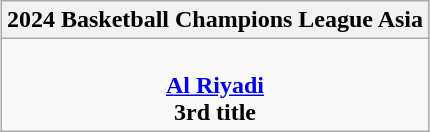<table class=wikitable style="text-align:center; margin:auto">
<tr>
<th>2024 Basketball Champions League Asia</th>
</tr>
<tr>
<td><br><strong><a href='#'>Al Riyadi</a></strong><br><strong>3rd title</strong></td>
</tr>
</table>
